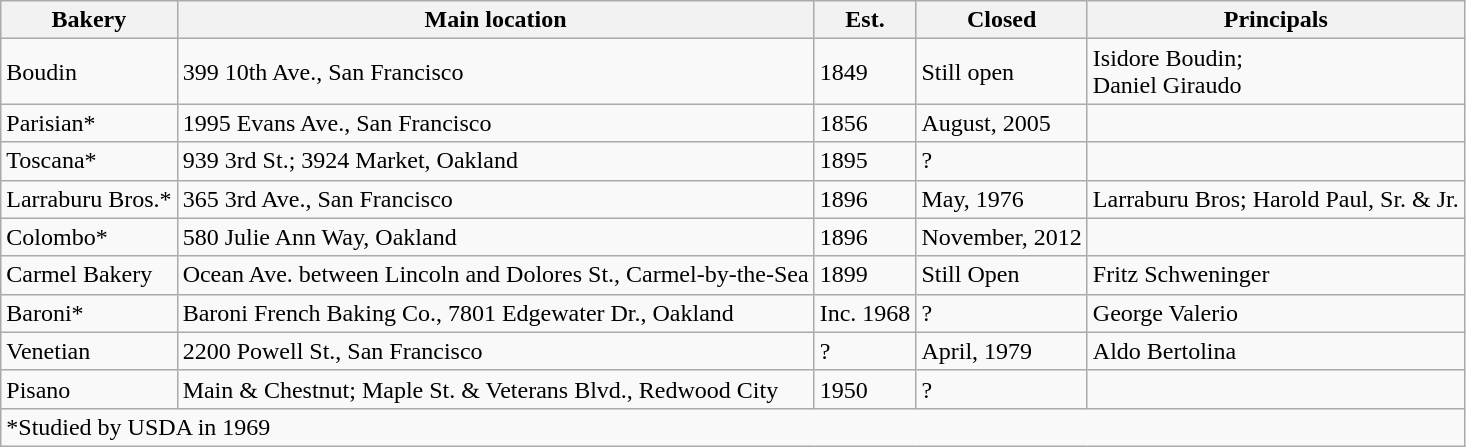<table class="wikitable">
<tr>
<th>Bakery</th>
<th>Main location</th>
<th>Est.</th>
<th>Closed</th>
<th>Principals</th>
</tr>
<tr>
<td>Boudin</td>
<td>399 10th Ave., San Francisco</td>
<td>1849</td>
<td>Still open</td>
<td>Isidore Boudin;<br>Daniel Giraudo</td>
</tr>
<tr>
<td>Parisian*</td>
<td>1995 Evans Ave., San Francisco</td>
<td>1856</td>
<td>August, 2005</td>
<td></td>
</tr>
<tr>
<td>Toscana*</td>
<td>939 3rd St.; 3924 Market, Oakland</td>
<td>1895</td>
<td>?</td>
<td></td>
</tr>
<tr>
<td>Larraburu Bros.*</td>
<td>365 3rd Ave., San Francisco</td>
<td>1896</td>
<td>May, 1976</td>
<td>Larraburu Bros; Harold Paul, Sr. & Jr.</td>
</tr>
<tr>
<td>Colombo*</td>
<td>580 Julie Ann Way, Oakland</td>
<td>1896</td>
<td>November, 2012</td>
<td></td>
</tr>
<tr>
<td>Carmel Bakery</td>
<td>Ocean Ave. between Lincoln and Dolores St., Carmel-by-the-Sea</td>
<td>1899</td>
<td>Still Open</td>
<td>Fritz Schweninger</td>
</tr>
<tr>
<td>Baroni*</td>
<td>Baroni French Baking Co., 7801 Edgewater Dr., Oakland</td>
<td>Inc. 1968</td>
<td>?</td>
<td>George Valerio</td>
</tr>
<tr>
<td>Venetian</td>
<td>2200 Powell St., San Francisco</td>
<td>?</td>
<td>April, 1979</td>
<td>Aldo Bertolina</td>
</tr>
<tr>
<td>Pisano</td>
<td>Main & Chestnut; Maple St. & Veterans Blvd., Redwood City</td>
<td>1950</td>
<td>?</td>
<td></td>
</tr>
<tr>
<td colspan="5">*Studied by USDA in 1969</td>
</tr>
</table>
